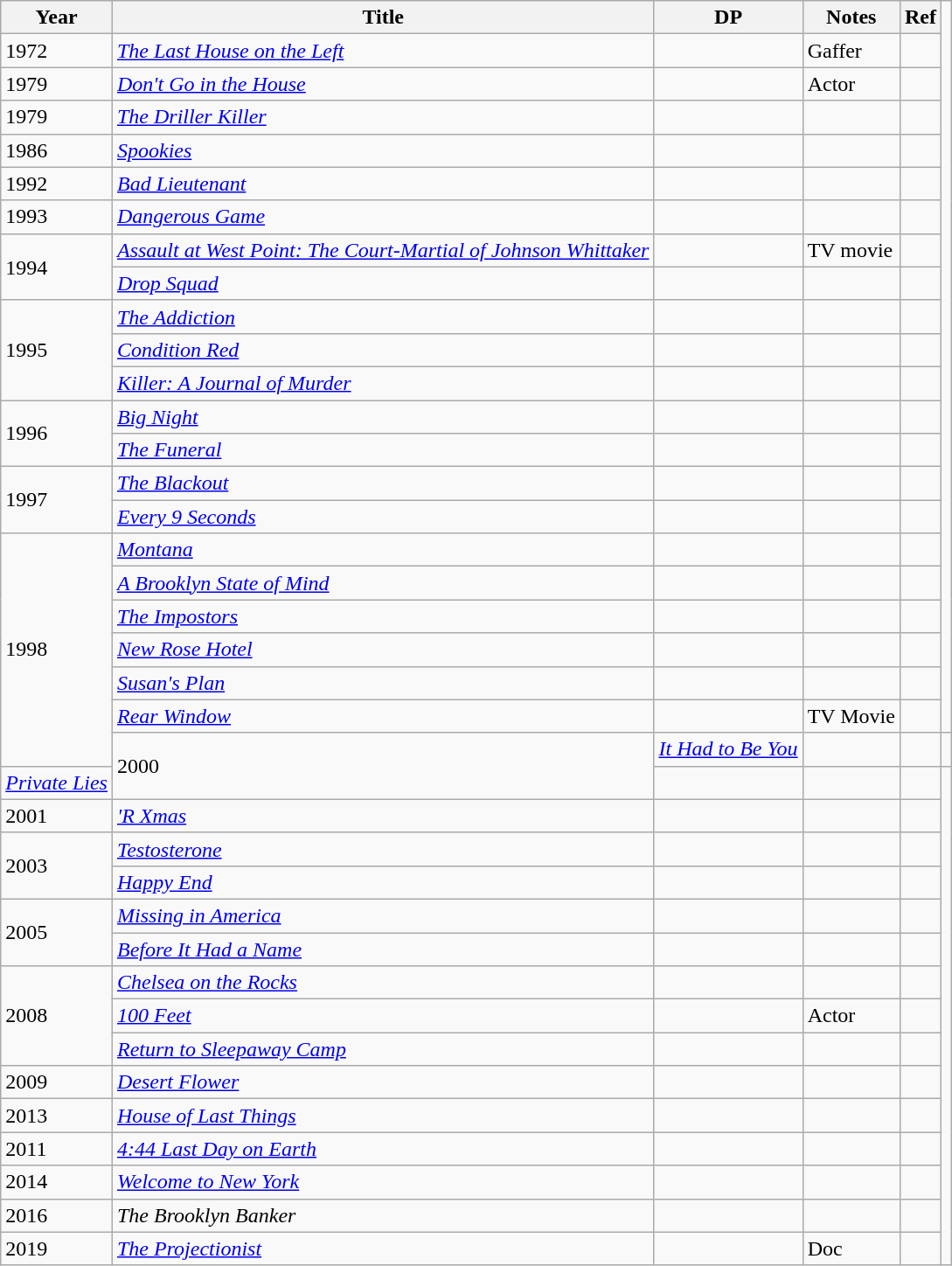<table class="wikitable">
<tr>
<th>Year</th>
<th>Title</th>
<th>DP</th>
<th>Notes</th>
<th>Ref</th>
</tr>
<tr>
<td>1972</td>
<td><em><a href='#'>The Last House on the Left</a></em></td>
<td></td>
<td>Gaffer</td>
<td></td>
</tr>
<tr>
<td>1979</td>
<td><em><a href='#'>Don't Go in the House</a></em></td>
<td></td>
<td>Actor</td>
<td></td>
</tr>
<tr>
<td>1979</td>
<td><em><a href='#'>The Driller Killer</a></em></td>
<td></td>
<td></td>
<td></td>
</tr>
<tr>
<td>1986</td>
<td><em><a href='#'>Spookies</a></em></td>
<td></td>
<td></td>
<td></td>
</tr>
<tr>
<td>1992</td>
<td><em><a href='#'>Bad Lieutenant</a></em></td>
<td></td>
<td></td>
<td></td>
</tr>
<tr>
<td>1993</td>
<td><em><a href='#'>Dangerous Game</a></em></td>
<td></td>
<td></td>
<td></td>
</tr>
<tr>
<td rowspan="2">1994</td>
<td><em><a href='#'>Assault at West Point: The Court-Martial of Johnson Whittaker</a></em></td>
<td></td>
<td>TV movie</td>
<td></td>
</tr>
<tr>
<td><em><a href='#'>Drop Squad</a></em></td>
<td></td>
<td></td>
<td></td>
</tr>
<tr>
<td rowspan="3">1995</td>
<td><em><a href='#'>The Addiction</a></em></td>
<td></td>
<td></td>
<td></td>
</tr>
<tr>
<td><em><a href='#'>Condition Red</a></em></td>
<td></td>
<td></td>
<td></td>
</tr>
<tr>
<td><em><a href='#'>Killer: A Journal of Murder</a></em></td>
<td></td>
<td></td>
<td></td>
</tr>
<tr>
<td rowspan="2">1996</td>
<td><em><a href='#'>Big Night</a></em></td>
<td></td>
<td></td>
<td></td>
</tr>
<tr>
<td><em><a href='#'>The Funeral</a></em></td>
<td></td>
<td></td>
<td></td>
</tr>
<tr>
<td rowspan="2">1997</td>
<td><em><a href='#'>The Blackout</a></em></td>
<td></td>
<td></td>
<td></td>
</tr>
<tr>
<td><em><a href='#'>Every 9 Seconds</a></em></td>
<td></td>
<td></td>
<td></td>
</tr>
<tr>
<td rowspan="7">1998</td>
<td><em><a href='#'>Montana</a></em></td>
<td></td>
<td></td>
<td></td>
</tr>
<tr>
<td><em><a href='#'>A Brooklyn State of Mind</a></em></td>
<td></td>
<td></td>
<td></td>
</tr>
<tr>
<td><em><a href='#'>The Impostors</a></em></td>
<td></td>
<td></td>
<td></td>
</tr>
<tr>
<td><em><a href='#'>New Rose Hotel</a></em></td>
<td></td>
<td></td>
<td></td>
</tr>
<tr>
<td><em><a href='#'>Susan's Plan</a></em></td>
<td></td>
<td></td>
<td></td>
</tr>
<tr>
<td><em><a href='#'>Rear Window</a></em></td>
<td></td>
<td>TV Movie</td>
<td></td>
</tr>
<tr>
<td rowspan="2">2000</td>
<td><em><a href='#'>It Had to Be You</a></em></td>
<td></td>
<td></td>
<td></td>
</tr>
<tr>
<td><em><a href='#'>Private Lies</a></em></td>
<td></td>
<td></td>
<td></td>
</tr>
<tr>
<td>2001</td>
<td><em><a href='#'>'R Xmas</a></em></td>
<td></td>
<td></td>
<td></td>
</tr>
<tr>
<td rowspan="2">2003</td>
<td><a href='#'><em>Testosterone</em></a></td>
<td></td>
<td></td>
<td></td>
</tr>
<tr>
<td><em><a href='#'>Happy End</a></em></td>
<td></td>
<td></td>
<td></td>
</tr>
<tr>
<td rowspan="2">2005</td>
<td><em><a href='#'>Missing in America</a></em></td>
<td></td>
<td></td>
<td></td>
</tr>
<tr>
<td><em><a href='#'>Before It Had a Name</a></em></td>
<td></td>
<td></td>
<td></td>
</tr>
<tr>
<td rowspan="3">2008</td>
<td><em><a href='#'>Chelsea on the Rocks</a></em></td>
<td></td>
<td></td>
<td></td>
</tr>
<tr>
<td><em><a href='#'>100 Feet</a></em></td>
<td></td>
<td>Actor</td>
<td></td>
</tr>
<tr>
<td><em><a href='#'>Return to Sleepaway Camp</a></em></td>
<td></td>
<td></td>
<td></td>
</tr>
<tr>
<td>2009</td>
<td><em><a href='#'>Desert Flower</a></em></td>
<td></td>
<td></td>
<td></td>
</tr>
<tr>
<td>2013</td>
<td><em><a href='#'>House of Last Things</a></em></td>
<td></td>
<td></td>
<td></td>
</tr>
<tr>
<td>2011</td>
<td><em><a href='#'>4:44 Last Day on Earth</a></em></td>
<td></td>
<td></td>
<td></td>
</tr>
<tr>
<td>2014</td>
<td><em><a href='#'>Welcome to New York</a></em></td>
<td></td>
<td></td>
<td></td>
</tr>
<tr>
<td>2016</td>
<td><em>The Brooklyn Banker</em></td>
<td></td>
<td></td>
<td></td>
</tr>
<tr>
<td>2019</td>
<td><em><a href='#'>The Projectionist</a></em></td>
<td></td>
<td>Doc</td>
<td></td>
</tr>
</table>
